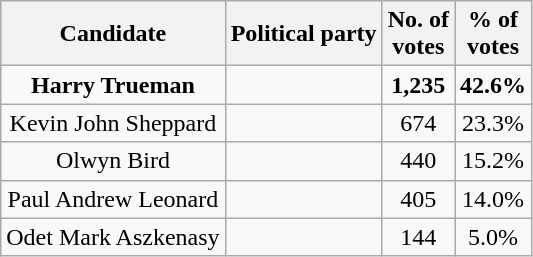<table class="wikitable sortable" style="text-align: center">
<tr>
<th>Candidate</th>
<th><strong>Political party</strong></th>
<th><strong>No. of<br>votes</strong></th>
<th><strong>% of<br>votes</strong></th>
</tr>
<tr>
<td><strong>Harry Trueman</strong></td>
<td><strong></strong></td>
<td><strong>1,235</strong></td>
<td><strong>42.6%</strong></td>
</tr>
<tr>
<td>Kevin John Sheppard</td>
<td></td>
<td>674</td>
<td>23.3%</td>
</tr>
<tr>
<td>Olwyn Bird</td>
<td></td>
<td>440</td>
<td>15.2%</td>
</tr>
<tr>
<td>Paul Andrew Leonard</td>
<td></td>
<td>405</td>
<td>14.0%</td>
</tr>
<tr>
<td>Odet Mark Aszkenasy</td>
<td></td>
<td>144</td>
<td>5.0%</td>
</tr>
</table>
